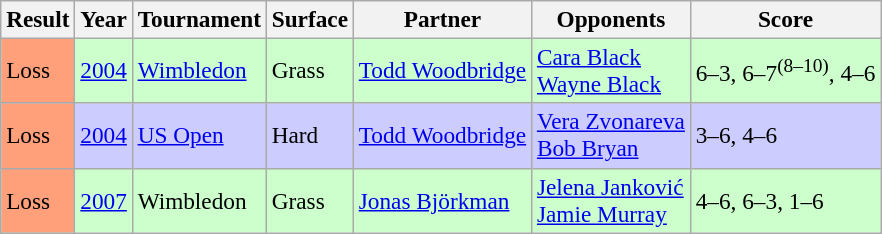<table class="sortable wikitable" style=font-size:97%>
<tr>
<th>Result</th>
<th>Year</th>
<th>Tournament</th>
<th>Surface</th>
<th>Partner</th>
<th>Opponents</th>
<th class="unsortable">Score</th>
</tr>
<tr bgcolor=CCFFCC>
<td bgcolor=FFA07A>Loss</td>
<td><a href='#'>2004</a></td>
<td><a href='#'>Wimbledon</a></td>
<td>Grass</td>
<td> <a href='#'>Todd Woodbridge</a></td>
<td> <a href='#'>Cara Black</a><br> <a href='#'>Wayne Black</a></td>
<td>6–3, 6–7<sup>(8–10)</sup>, 4–6</td>
</tr>
<tr bgcolor=CCCCFF>
<td bgcolor=FFA07A>Loss</td>
<td><a href='#'>2004</a></td>
<td><a href='#'>US Open</a></td>
<td>Hard</td>
<td> <a href='#'>Todd Woodbridge</a></td>
<td> <a href='#'>Vera Zvonareva</a><br> <a href='#'>Bob Bryan</a></td>
<td>3–6, 4–6</td>
</tr>
<tr bgcolor=CCFFCC>
<td bgcolor=FFA07A>Loss</td>
<td><a href='#'>2007</a></td>
<td>Wimbledon</td>
<td>Grass</td>
<td> <a href='#'>Jonas Björkman</a></td>
<td> <a href='#'>Jelena Janković</a><br> <a href='#'>Jamie Murray</a></td>
<td>4–6, 6–3, 1–6</td>
</tr>
</table>
